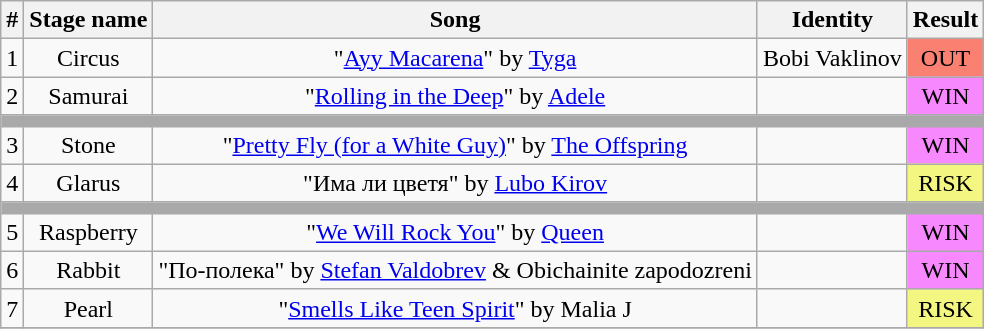<table class="wikitable plainrowheaders" style="text-align: center;">
<tr>
<th>#</th>
<th>Stage name</th>
<th>Song</th>
<th>Identity</th>
<th>Result</th>
</tr>
<tr>
<td>1</td>
<td>Circus</td>
<td>"<a href='#'>Ayy Macarena</a>" by <a href='#'>Tyga</a></td>
<td>Bobi Vaklinov</td>
<td bgcolor=salmon>OUT</td>
</tr>
<tr>
<td>2</td>
<td>Samurai</td>
<td>"<a href='#'>Rolling in the Deep</a>" by <a href='#'>Adele</a></td>
<td></td>
<td bgcolor="#F888FD">WIN</td>
</tr>
<tr>
<td colspan="5" style="background:darkgray"></td>
</tr>
<tr>
<td>3</td>
<td>Stone</td>
<td>"<a href='#'>Pretty Fly (for a White Guy)</a>" by <a href='#'>The Offspring</a></td>
<td></td>
<td bgcolor="#F888FD">WIN</td>
</tr>
<tr>
<td>4</td>
<td>Glarus</td>
<td>"Има ли цветя" by <a href='#'>Lubo Kirov</a></td>
<td></td>
<td bgcolor="#F3F781">RISK</td>
</tr>
<tr>
<td colspan="5" style="background:darkgray"></td>
</tr>
<tr>
<td>5</td>
<td>Raspberry</td>
<td>"<a href='#'>We Will Rock You</a>" by <a href='#'>Queen</a></td>
<td></td>
<td bgcolor="#F888FD">WIN</td>
</tr>
<tr>
<td>6</td>
<td>Rabbit</td>
<td>"По-полека" by <a href='#'>Stefan Valdobrev</a> & Obichainite zapodozreni</td>
<td></td>
<td bgcolor="#F888FD">WIN</td>
</tr>
<tr>
<td>7</td>
<td>Pearl</td>
<td>"<a href='#'>Smells Like Teen Spirit</a>" by Malia J</td>
<td></td>
<td bgcolor="#F3F781">RISK</td>
</tr>
<tr>
</tr>
</table>
